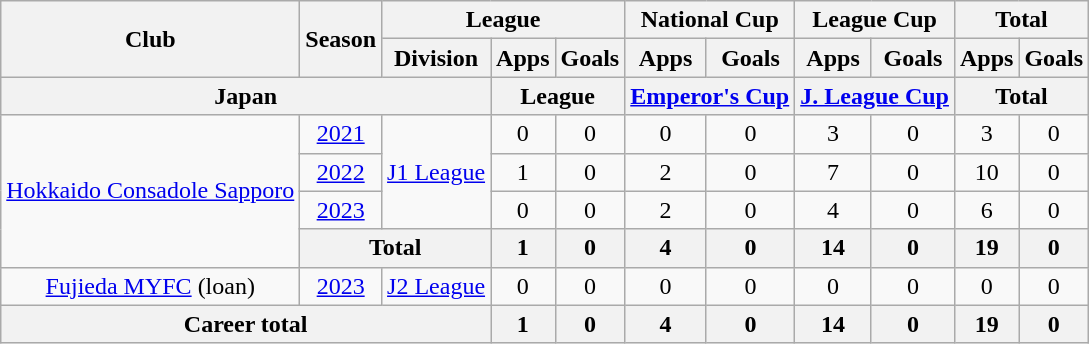<table class="wikitable" style="text-align:center">
<tr>
<th rowspan=2>Club</th>
<th rowspan=2>Season</th>
<th colspan=3>League</th>
<th colspan=2>National Cup</th>
<th colspan=2>League Cup</th>
<th colspan=2>Total</th>
</tr>
<tr>
<th>Division</th>
<th>Apps</th>
<th>Goals</th>
<th>Apps</th>
<th>Goals</th>
<th>Apps</th>
<th>Goals</th>
<th>Apps</th>
<th>Goals</th>
</tr>
<tr>
<th colspan=3>Japan</th>
<th colspan=2>League</th>
<th colspan=2><a href='#'>Emperor's Cup</a></th>
<th colspan=2><a href='#'>J. League Cup</a></th>
<th colspan=2>Total</th>
</tr>
<tr>
<td rowspan="4"><a href='#'>Hokkaido Consadole Sapporo</a></td>
<td><a href='#'>2021</a></td>
<td rowspan="3"><a href='#'>J1 League</a></td>
<td>0</td>
<td>0</td>
<td>0</td>
<td>0</td>
<td>3</td>
<td>0</td>
<td>3</td>
<td>0</td>
</tr>
<tr>
<td><a href='#'>2022</a></td>
<td>1</td>
<td>0</td>
<td>2</td>
<td>0</td>
<td>7</td>
<td>0</td>
<td>10</td>
<td>0</td>
</tr>
<tr>
<td><a href='#'>2023</a></td>
<td>0</td>
<td>0</td>
<td>2</td>
<td>0</td>
<td>4</td>
<td>0</td>
<td>6</td>
<td>0</td>
</tr>
<tr>
<th colspan="2">Total</th>
<th>1</th>
<th>0</th>
<th>4</th>
<th>0</th>
<th>14</th>
<th>0</th>
<th>19</th>
<th>0</th>
</tr>
<tr>
<td><a href='#'>Fujieda MYFC</a> (loan)</td>
<td><a href='#'>2023</a></td>
<td><a href='#'>J2 League</a></td>
<td>0</td>
<td>0</td>
<td>0</td>
<td>0</td>
<td>0</td>
<td>0</td>
<td>0</td>
<td>0</td>
</tr>
<tr>
<th colspan=3>Career total</th>
<th>1</th>
<th>0</th>
<th>4</th>
<th>0</th>
<th>14</th>
<th>0</th>
<th>19</th>
<th>0</th>
</tr>
</table>
